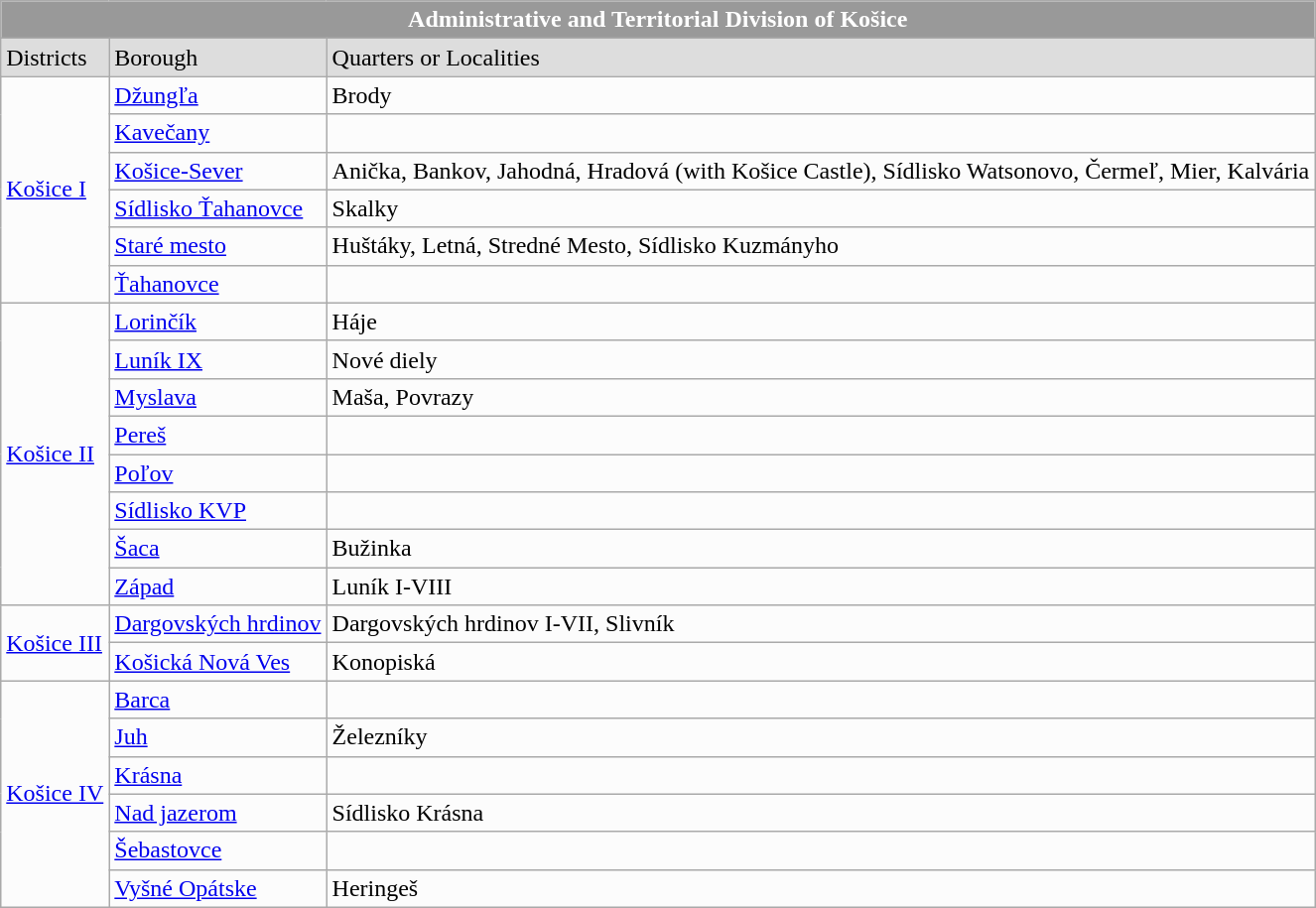<table class="wikitable" style="empty-cells:show; margin-bottom:0.5em; background-color:#FCFCFC;">
<tr>
<th colspan=3 style="background-color:#999999; color:white">Administrative and Territorial Division of Košice</th>
</tr>
<tr style="background-color:#DDDDDD;">
<td>Districts</td>
<td>Borough</td>
<td>Quarters or Localities</td>
</tr>
<tr>
<td rowspan=6><a href='#'>Košice I</a></td>
<td><a href='#'>Džungľa</a></td>
<td>Brody</td>
</tr>
<tr>
<td><a href='#'>Kavečany</a></td>
<td></td>
</tr>
<tr>
<td><a href='#'>Košice-Sever</a></td>
<td>Anička, Bankov, Jahodná, Hradová (with Košice Castle), Sídlisko Watsonovo, Čermeľ, Mier, Kalvária</td>
</tr>
<tr>
<td><a href='#'>Sídlisko Ťahanovce</a></td>
<td>Skalky</td>
</tr>
<tr>
<td><a href='#'>Staré mesto</a></td>
<td>Huštáky, Letná, Stredné Mesto, Sídlisko Kuzmányho</td>
</tr>
<tr>
<td><a href='#'>Ťahanovce</a></td>
<td></td>
</tr>
<tr>
<td rowspan=8><a href='#'>Košice II</a></td>
<td><a href='#'>Lorinčík</a></td>
<td>Háje</td>
</tr>
<tr>
<td><a href='#'>Luník IX</a></td>
<td>Nové diely</td>
</tr>
<tr>
<td><a href='#'>Myslava</a></td>
<td>Maša, Povrazy</td>
</tr>
<tr>
<td><a href='#'>Pereš</a></td>
<td></td>
</tr>
<tr>
<td><a href='#'>Poľov</a></td>
<td></td>
</tr>
<tr>
<td><a href='#'>Sídlisko KVP</a></td>
<td></td>
</tr>
<tr>
<td><a href='#'>Šaca</a></td>
<td>Bužinka</td>
</tr>
<tr>
<td><a href='#'>Západ</a></td>
<td>Luník I-VIII</td>
</tr>
<tr>
<td rowspan=2 style="white-space:nowrap"><a href='#'>Košice III</a></td>
<td><a href='#'>Dargovských hrdinov</a></td>
<td>Dargovských hrdinov I-VII, Slivník</td>
</tr>
<tr>
<td><a href='#'>Košická Nová Ves</a></td>
<td>Konopiská</td>
</tr>
<tr>
<td rowspan=6 style="white-space:nowrap"><a href='#'>Košice IV</a></td>
<td><a href='#'>Barca</a></td>
<td></td>
</tr>
<tr>
<td><a href='#'>Juh</a></td>
<td>Železníky</td>
</tr>
<tr>
<td><a href='#'>Krásna</a></td>
<td></td>
</tr>
<tr>
<td><a href='#'>Nad jazerom</a></td>
<td>Sídlisko Krásna</td>
</tr>
<tr>
<td><a href='#'>Šebastovce</a></td>
<td></td>
</tr>
<tr>
<td><a href='#'>Vyšné Opátske</a></td>
<td>Heringeš</td>
</tr>
</table>
